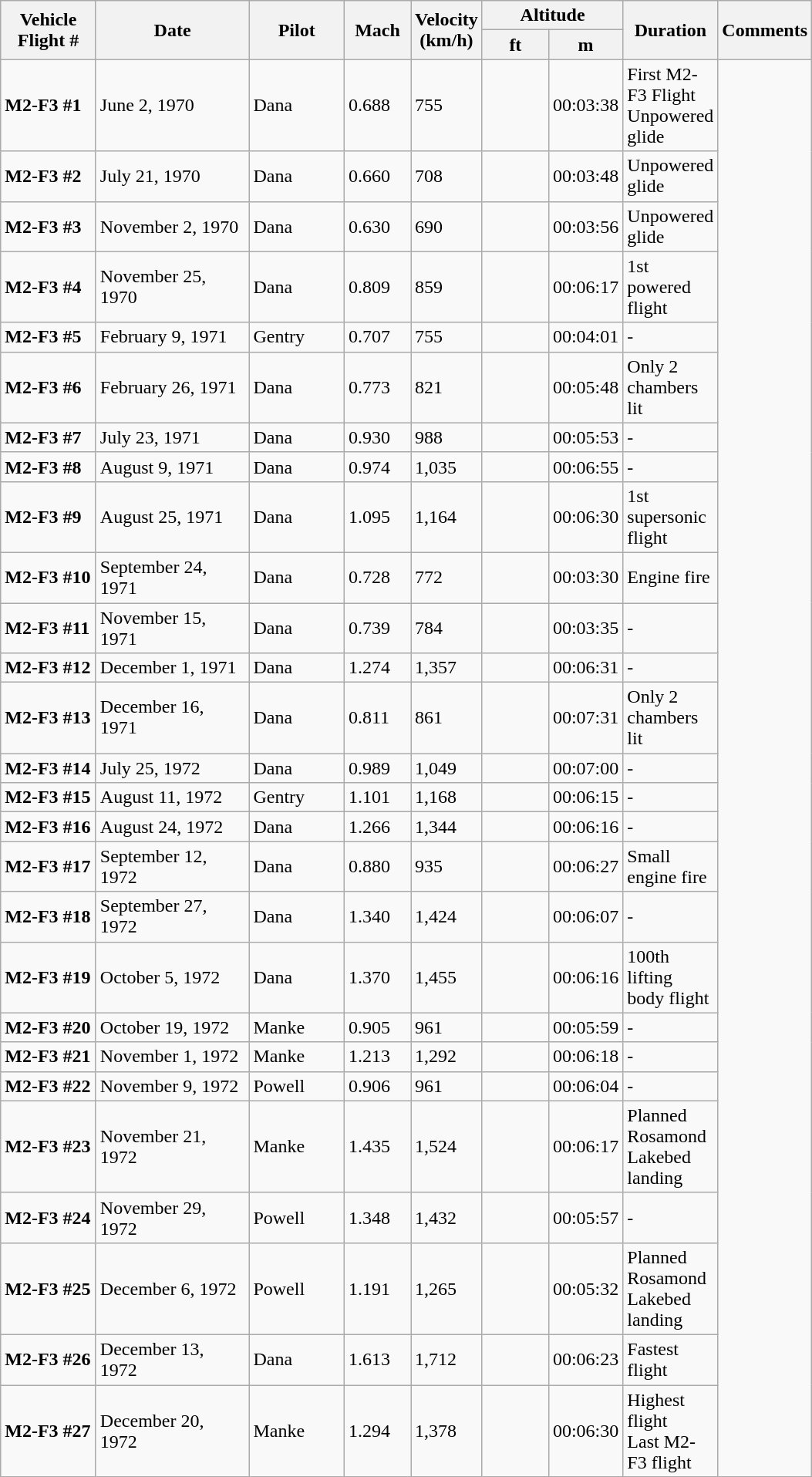<table class="wikitable">
<tr>
<th width="75" rowspan=2>Vehicle<br>Flight #</th>
<th width="125" rowspan=2>Date</th>
<th width="75" rowspan=2>Pilot</th>
<th width="50" rowspan=2>Mach</th>
<th width="50" rowspan=2>Velocity<br>(km/h)</th>
<th width="100" colspan=2>Altitude</th>
<th width="50" rowspan=2>Duration</th>
<th rowspan=2>Comments</th>
</tr>
<tr>
<th width="50">ft</th>
<th width="50">m</th>
</tr>
<tr>
<td><strong>M2-F3 #1</strong></td>
<td>June 2, 1970</td>
<td>Dana</td>
<td>0.688</td>
<td>755</td>
<td></td>
<td>00:03:38</td>
<td>First M2-F3 Flight<br>Unpowered glide</td>
</tr>
<tr>
<td><strong>M2-F3 #2</strong></td>
<td>July 21, 1970</td>
<td>Dana</td>
<td>0.660</td>
<td>708</td>
<td></td>
<td>00:03:48</td>
<td>Unpowered glide</td>
</tr>
<tr>
<td><strong>M2-F3 #3</strong></td>
<td>November 2, 1970</td>
<td>Dana</td>
<td>0.630</td>
<td>690</td>
<td></td>
<td>00:03:56</td>
<td>Unpowered glide</td>
</tr>
<tr>
<td><strong>M2-F3 #4</strong></td>
<td>November 25, 1970</td>
<td>Dana</td>
<td>0.809</td>
<td>859</td>
<td></td>
<td>00:06:17</td>
<td>1st powered flight</td>
</tr>
<tr>
<td><strong>M2-F3 #5</strong></td>
<td>February 9, 1971</td>
<td>Gentry</td>
<td>0.707</td>
<td>755</td>
<td></td>
<td>00:04:01</td>
<td>-</td>
</tr>
<tr>
<td><strong>M2-F3 #6</strong></td>
<td>February 26, 1971</td>
<td>Dana</td>
<td>0.773</td>
<td>821</td>
<td></td>
<td>00:05:48</td>
<td>Only 2 chambers lit</td>
</tr>
<tr>
<td><strong>M2-F3 #7</strong></td>
<td>July 23, 1971</td>
<td>Dana</td>
<td>0.930</td>
<td>988</td>
<td></td>
<td>00:05:53</td>
<td>-</td>
</tr>
<tr>
<td><strong>M2-F3 #8</strong></td>
<td>August 9, 1971</td>
<td>Dana</td>
<td>0.974</td>
<td>1,035</td>
<td></td>
<td>00:06:55</td>
<td>-</td>
</tr>
<tr>
<td><strong>M2-F3 #9</strong></td>
<td>August 25, 1971</td>
<td>Dana</td>
<td>1.095</td>
<td>1,164</td>
<td></td>
<td>00:06:30</td>
<td>1st supersonic flight</td>
</tr>
<tr>
<td><strong>M2-F3 #10</strong></td>
<td>September 24, 1971</td>
<td>Dana</td>
<td>0.728</td>
<td>772</td>
<td></td>
<td>00:03:30</td>
<td>Engine fire</td>
</tr>
<tr>
<td><strong>M2-F3 #11</strong></td>
<td>November 15, 1971</td>
<td>Dana</td>
<td>0.739</td>
<td>784</td>
<td></td>
<td>00:03:35</td>
<td>-</td>
</tr>
<tr>
<td><strong>M2-F3 #12</strong></td>
<td>December 1, 1971</td>
<td>Dana</td>
<td>1.274</td>
<td>1,357</td>
<td></td>
<td>00:06:31</td>
<td>-</td>
</tr>
<tr>
<td><strong>M2-F3 #13</strong></td>
<td>December 16, 1971</td>
<td>Dana</td>
<td>0.811</td>
<td>861</td>
<td></td>
<td>00:07:31</td>
<td>Only 2 chambers lit</td>
</tr>
<tr>
<td><strong>M2-F3 #14</strong></td>
<td>July 25, 1972</td>
<td>Dana</td>
<td>0.989</td>
<td>1,049</td>
<td></td>
<td>00:07:00</td>
<td>-</td>
</tr>
<tr>
<td><strong>M2-F3 #15</strong></td>
<td>August 11, 1972</td>
<td>Gentry</td>
<td>1.101</td>
<td>1,168</td>
<td></td>
<td>00:06:15</td>
<td>-</td>
</tr>
<tr>
<td><strong>M2-F3 #16</strong></td>
<td>August 24, 1972</td>
<td>Dana</td>
<td>1.266</td>
<td>1,344</td>
<td></td>
<td>00:06:16</td>
<td>-</td>
</tr>
<tr>
<td><strong>M2-F3 #17</strong></td>
<td>September 12, 1972</td>
<td>Dana</td>
<td>0.880</td>
<td>935</td>
<td></td>
<td>00:06:27</td>
<td>Small engine fire</td>
</tr>
<tr>
<td><strong>M2-F3 #18</strong></td>
<td>September 27, 1972</td>
<td>Dana</td>
<td>1.340</td>
<td>1,424</td>
<td></td>
<td>00:06:07</td>
<td>-</td>
</tr>
<tr>
<td><strong>M2-F3 #19</strong></td>
<td>October 5, 1972</td>
<td>Dana</td>
<td>1.370</td>
<td>1,455</td>
<td></td>
<td>00:06:16</td>
<td>100th lifting<br>body flight</td>
</tr>
<tr>
<td><strong>M2-F3 #20</strong></td>
<td>October 19, 1972</td>
<td>Manke</td>
<td>0.905</td>
<td>961</td>
<td></td>
<td>00:05:59</td>
<td>-</td>
</tr>
<tr>
<td><strong>M2-F3 #21</strong></td>
<td>November 1, 1972</td>
<td>Manke</td>
<td>1.213</td>
<td>1,292</td>
<td></td>
<td>00:06:18</td>
<td>-</td>
</tr>
<tr>
<td><strong>M2-F3 #22</strong></td>
<td>November 9, 1972</td>
<td>Powell</td>
<td>0.906</td>
<td>961</td>
<td></td>
<td>00:06:04</td>
<td>-</td>
</tr>
<tr>
<td><strong>M2-F3 #23</strong></td>
<td>November 21, 1972</td>
<td>Manke</td>
<td>1.435</td>
<td>1,524</td>
<td></td>
<td>00:06:17</td>
<td>Planned Rosamond<br>Lakebed landing</td>
</tr>
<tr>
<td><strong>M2-F3 #24</strong></td>
<td>November 29, 1972</td>
<td>Powell</td>
<td>1.348</td>
<td>1,432</td>
<td></td>
<td>00:05:57</td>
<td>-</td>
</tr>
<tr>
<td><strong>M2-F3 #25</strong></td>
<td>December 6, 1972</td>
<td>Powell</td>
<td>1.191</td>
<td>1,265</td>
<td></td>
<td>00:05:32</td>
<td>Planned Rosamond<br>Lakebed landing</td>
</tr>
<tr>
<td><strong>M2-F3 #26</strong></td>
<td>December 13, 1972</td>
<td>Dana</td>
<td>1.613</td>
<td>1,712</td>
<td></td>
<td>00:06:23</td>
<td>Fastest flight</td>
</tr>
<tr>
<td><strong>M2-F3 #27</strong></td>
<td>December 20, 1972</td>
<td>Manke</td>
<td>1.294</td>
<td>1,378</td>
<td></td>
<td>00:06:30</td>
<td>Highest flight<br>Last M2-F3 flight</td>
</tr>
</table>
